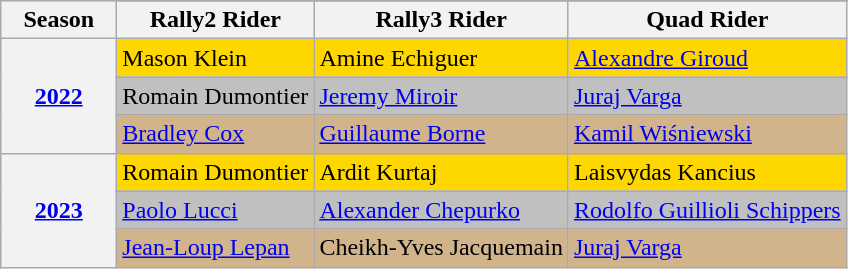<table class="wikitable" style="font-size:100%;">
<tr style="background:#efefef;">
<th rowspan="2" style="width:70px;">Season</th>
</tr>
<tr>
<th>Rally2 Rider</th>
<th>Rally3 Rider</th>
<th>Quad Rider</th>
</tr>
<tr style="background:gold;">
<th rowspan="3"><a href='#'>2022</a></th>
<td> Mason Klein</td>
<td> Amine Echiguer</td>
<td> <a href='#'>Alexandre Giroud</a></td>
</tr>
<tr style="background:silver;">
<td> Romain Dumontier</td>
<td> <a href='#'>Jeremy Miroir</a></td>
<td> <a href='#'>Juraj Varga</a></td>
</tr>
<tr style="background:tan;">
<td> <a href='#'>Bradley Cox</a></td>
<td> <a href='#'>Guillaume Borne</a></td>
<td> <a href='#'>Kamil Wiśniewski</a></td>
</tr>
<tr style="background:gold;">
<th rowspan="3"><a href='#'>2023</a></th>
<td> Romain Dumontier</td>
<td> Ardit Kurtaj</td>
<td> Laisvydas Kancius</td>
</tr>
<tr style="background:silver;">
<td> <a href='#'>Paolo Lucci</a></td>
<td> <a href='#'>Alexander Chepurko</a></td>
<td> <a href='#'>Rodolfo Guillioli Schippers</a></td>
</tr>
<tr style="background:tan;">
<td> <a href='#'>Jean-Loup Lepan</a></td>
<td> Cheikh-Yves Jacquemain</td>
<td> <a href='#'>Juraj Varga</a></td>
</tr>
</table>
